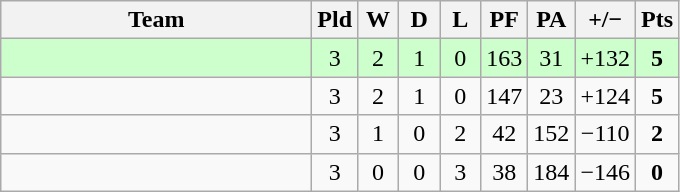<table class="wikitable" style="text-align:center">
<tr>
<th width="200">Team</th>
<th width="20">Pld</th>
<th width="20">W</th>
<th width="20">D</th>
<th width="20">L</th>
<th width="20">PF</th>
<th width="20">PA</th>
<th width="25">+/−</th>
<th width="20">Pts</th>
</tr>
<tr bgcolor=#ccffcc>
<td align=left></td>
<td>3</td>
<td>2</td>
<td>1</td>
<td>0</td>
<td>163</td>
<td>31</td>
<td>+132</td>
<td><strong>5</strong></td>
</tr>
<tr>
<td align=left></td>
<td>3</td>
<td>2</td>
<td>1</td>
<td>0</td>
<td>147</td>
<td>23</td>
<td>+124</td>
<td><strong>5</strong></td>
</tr>
<tr>
<td align=left></td>
<td>3</td>
<td>1</td>
<td>0</td>
<td>2</td>
<td>42</td>
<td>152</td>
<td>−110</td>
<td><strong>2</strong></td>
</tr>
<tr>
<td align=left></td>
<td>3</td>
<td>0</td>
<td>0</td>
<td>3</td>
<td>38</td>
<td>184</td>
<td>−146</td>
<td><strong>0</strong></td>
</tr>
</table>
